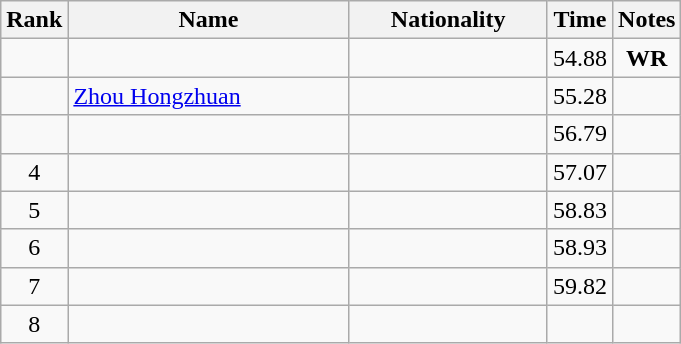<table class="wikitable sortable" style="text-align:center">
<tr>
<th>Rank</th>
<th style="width:180px">Name</th>
<th style="width:125px">Nationality</th>
<th>Time</th>
<th>Notes</th>
</tr>
<tr>
<td></td>
<td style="text-align:left;"></td>
<td style="text-align:left;"></td>
<td>54.88</td>
<td><strong>WR</strong></td>
</tr>
<tr>
<td></td>
<td style="text-align:left;"><a href='#'>Zhou Hongzhuan</a></td>
<td style="text-align:left;"></td>
<td>55.28</td>
<td></td>
</tr>
<tr>
<td></td>
<td style="text-align:left;"></td>
<td style="text-align:left;"></td>
<td>56.79</td>
<td></td>
</tr>
<tr>
<td>4</td>
<td style="text-align:left;"></td>
<td style="text-align:left;"></td>
<td>57.07</td>
<td></td>
</tr>
<tr>
<td>5</td>
<td style="text-align:left;"></td>
<td style="text-align:left;"></td>
<td>58.83</td>
<td></td>
</tr>
<tr>
<td>6</td>
<td style="text-align:left;"></td>
<td style="text-align:left;"></td>
<td>58.93</td>
<td></td>
</tr>
<tr>
<td>7</td>
<td style="text-align:left;"></td>
<td style="text-align:left;"></td>
<td>59.82</td>
<td></td>
</tr>
<tr>
<td>8</td>
<td style="text-align:left;"></td>
<td style="text-align:left;"></td>
<td></td>
<td></td>
</tr>
</table>
